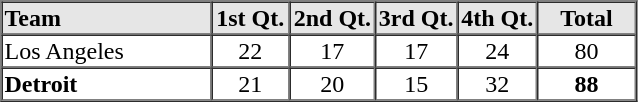<table border=1 cellspacing=0 width=425 style="margin-left:3em;">
<tr style="text-align:center; background-color:#e6e6e6;">
<th align=left width=16%>Team</th>
<th width=6%>1st Qt.</th>
<th width=6%>2nd Qt.</th>
<th width=6%>3rd Qt.</th>
<th width=6%>4th Qt.</th>
<th width=6%>Total</th>
</tr>
<tr style="text-align:center;">
<td align=left>Los Angeles</td>
<td>22</td>
<td>17</td>
<td>17</td>
<td>24</td>
<td>80</td>
</tr>
<tr style="text-align:center;">
<td align=left><strong>Detroit</strong></td>
<td>21</td>
<td>20</td>
<td>15</td>
<td>32</td>
<td><strong>88</strong></td>
</tr>
<tr style="text-align:center;">
</tr>
</table>
